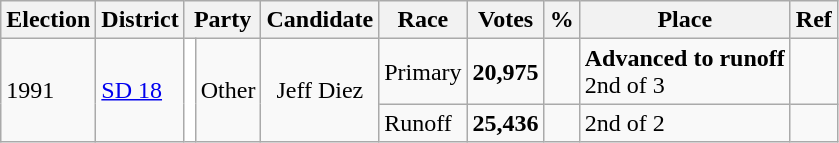<table class="wikitable sortable">
<tr>
<th>Election</th>
<th>District</th>
<th colspan=2>Party</th>
<th>Candidate</th>
<th>Race</th>
<th>Votes</th>
<th>%</th>
<th>Place</th>
<th>Ref</th>
</tr>
<tr>
<td rowspan=2>1991</td>
<td rowspan=2><a href='#'>SD 18</a></td>
<th rowspan=2 style="background-color:#ffffff"></th>
<td rowspan=2>Other</td>
<td rowspan=2 align="center">Jeff Diez</td>
<td>Primary</td>
<td><strong>20,975</strong></td>
<td></td>
<td><strong>Advanced to runoff</strong><br>2nd of 3</td>
<td></td>
</tr>
<tr>
<td>Runoff</td>
<td><strong>25,436</strong></td>
<td></td>
<td>2nd of 2</td>
<td></td>
</tr>
</table>
